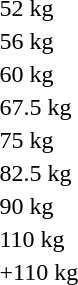<table>
<tr>
<td>52 kg<br></td>
<td></td>
<td></td>
<td></td>
</tr>
<tr>
<td>56 kg<br></td>
<td></td>
<td></td>
<td></td>
</tr>
<tr>
<td>60 kg<br></td>
<td></td>
<td></td>
<td></td>
</tr>
<tr>
<td>67.5 kg<br></td>
<td></td>
<td></td>
<td></td>
</tr>
<tr>
<td>75 kg<br></td>
<td></td>
<td></td>
<td></td>
</tr>
<tr>
<td>82.5 kg<br></td>
<td></td>
<td></td>
<td></td>
</tr>
<tr>
<td>90 kg<br></td>
<td></td>
<td></td>
<td></td>
</tr>
<tr>
<td>110 kg<em><br></td>
<td></td>
<td></td>
<td></td>
</tr>
<tr>
<td>+110 kg<br></td>
<td></td>
<td></td>
<td></td>
</tr>
</table>
